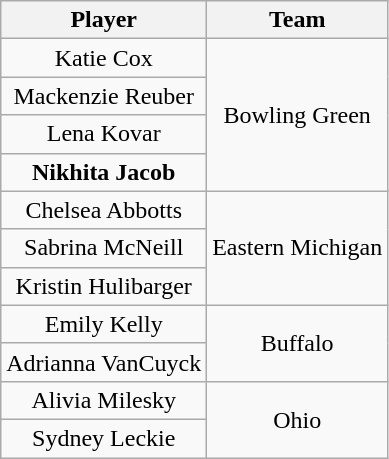<table class="wikitable" style="text-align: center;">
<tr>
<th>Player</th>
<th>Team</th>
</tr>
<tr>
<td>Katie Cox</td>
<td rowspan=4>Bowling Green</td>
</tr>
<tr>
<td>Mackenzie Reuber</td>
</tr>
<tr>
<td>Lena Kovar</td>
</tr>
<tr>
<td><strong>Nikhita Jacob</strong></td>
</tr>
<tr>
<td>Chelsea Abbotts</td>
<td rowspan=3>Eastern Michigan</td>
</tr>
<tr>
<td>Sabrina McNeill</td>
</tr>
<tr>
<td>Kristin Hulibarger</td>
</tr>
<tr>
<td>Emily Kelly</td>
<td rowspan=2>Buffalo</td>
</tr>
<tr>
<td>Adrianna VanCuyck</td>
</tr>
<tr>
<td>Alivia Milesky</td>
<td rowspan=2>Ohio</td>
</tr>
<tr>
<td>Sydney Leckie</td>
</tr>
</table>
